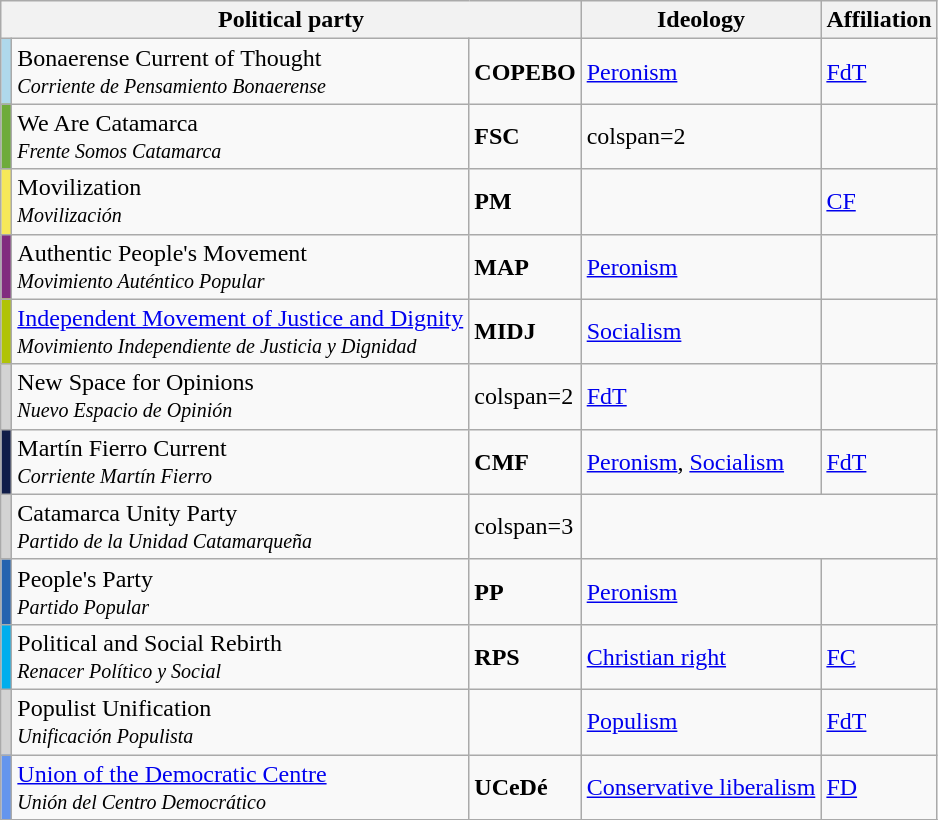<table class="wikitable">
<tr>
<th colspan=3>Political party</th>
<th>Ideology</th>
<th>Affiliation</th>
</tr>
<tr>
<th style="background:#afd8eb;"></th>
<td>Bonaerense Current of Thought<br><small><em>Corriente de Pensamiento Bonaerense</em></small></td>
<td><strong>COPEBO</strong></td>
<td><a href='#'>Peronism</a></td>
<td><a href='#'>FdT</a></td>
</tr>
<tr>
<th style="background:#6eab3a;"></th>
<td>We Are Catamarca<br><small><em>Frente Somos Catamarca</em></small></td>
<td><strong>FSC</strong></td>
<td>colspan=2 </td>
</tr>
<tr>
<th style="background:#f6e859;"></th>
<td>Movilization<br><small><em>Movilización</em></small></td>
<td><strong>PM</strong></td>
<td></td>
<td><a href='#'>CF</a></td>
</tr>
<tr>
<th style="background:#812c7f;"></th>
<td>Authentic People's Movement<br><small><em>Movimiento Auténtico Popular</em></small></td>
<td><strong>MAP</strong></td>
<td><a href='#'>Peronism</a></td>
<td></td>
</tr>
<tr>
<th style="background:#b0c306;"></th>
<td><a href='#'>Independent Movement of Justice and Dignity</a><br><small><em>Movimiento Independiente de Justicia y Dignidad</em></small></td>
<td><strong>MIDJ</strong></td>
<td><a href='#'>Socialism</a></td>
<td></td>
</tr>
<tr>
<th style="background:#D3D3D3;"></th>
<td>New Space for Opinions<br><small><em>Nuevo Espacio de Opinión</em></small></td>
<td>colspan=2 </td>
<td><a href='#'>FdT</a></td>
</tr>
<tr>
<th style="background:#101d49;"></th>
<td>Martín Fierro Current<br><small><em>Corriente Martín Fierro</em></small></td>
<td><strong>CMF</strong></td>
<td><a href='#'>Peronism</a>, <a href='#'>Socialism</a></td>
<td><a href='#'>FdT</a></td>
</tr>
<tr>
<th style="background:#D3D3D3;"></th>
<td>Catamarca Unity Party<br><small><em>Partido de la Unidad Catamarqueña</em></small></td>
<td>colspan=3 </td>
</tr>
<tr>
<th style="background:#2563af;"></th>
<td>People's Party<br><small><em>Partido Popular</em></small></td>
<td><strong>PP</strong></td>
<td><a href='#'>Peronism</a></td>
<td></td>
</tr>
<tr>
<th style="background:#00aeed;"></th>
<td>Political and Social Rebirth<br><small><em>Renacer Político y Social</em></small></td>
<td><strong>RPS</strong></td>
<td><a href='#'>Christian right</a></td>
<td><a href='#'>FC</a></td>
</tr>
<tr>
<th style="background:#D3D3D3;"></th>
<td>Populist Unification<br><small><em>Unificación Populista</em></small></td>
<td></td>
<td><a href='#'>Populism</a></td>
<td><a href='#'>FdT</a></td>
</tr>
<tr>
<th style="background:#6495ED;"></th>
<td><a href='#'>Union of the Democratic Centre</a><br><small><em>Unión del Centro Democrático</em></small></td>
<td><strong>UCeDé</strong></td>
<td><a href='#'>Conservative liberalism</a></td>
<td><a href='#'>FD</a></td>
</tr>
<tr>
</tr>
</table>
